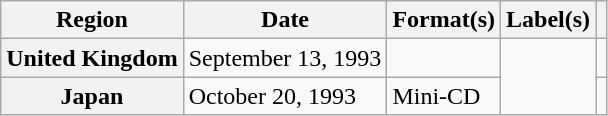<table class="wikitable plainrowheaders">
<tr>
<th scope="col">Region</th>
<th scope="col">Date</th>
<th scope="col">Format(s)</th>
<th scope="col">Label(s)</th>
<th scope="col"></th>
</tr>
<tr>
<th scope="row">United Kingdom</th>
<td>September 13, 1993</td>
<td></td>
<td rowspan="2"></td>
<td></td>
</tr>
<tr>
<th scope="row">Japan</th>
<td>October 20, 1993</td>
<td>Mini-CD</td>
<td></td>
</tr>
</table>
